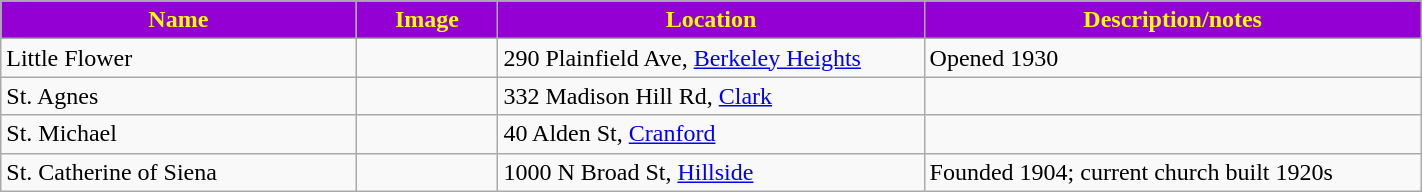<table class="wikitable sortable" style="width:75%">
<tr>
<th style="background:darkviolet; color:yellow;" width="25%"><strong>Name</strong></th>
<th style="background:darkviolet; color:yellow;" width="10%"><strong>Image</strong></th>
<th style="background:darkviolet; color:yellow;" width="30%"><strong>Location</strong></th>
<th style="background:darkviolet; color:yellow;" width="35%"><strong>Description/notes</strong></th>
</tr>
<tr>
<td>Little Flower</td>
<td></td>
<td>290 Plainfield Ave, <a href='#'>Berkeley Heights</a></td>
<td>Opened 1930</td>
</tr>
<tr>
<td>St. Agnes</td>
<td></td>
<td>332 Madison Hill Rd, <a href='#'>Clark</a></td>
<td></td>
</tr>
<tr>
<td>St. Michael</td>
<td></td>
<td>40 Alden St, <a href='#'>Cranford</a></td>
<td></td>
</tr>
<tr>
<td>St. Catherine of Siena</td>
<td></td>
<td>1000 N Broad St, <a href='#'>Hillside</a></td>
<td>Founded 1904; current church built 1920s</td>
</tr>
</table>
